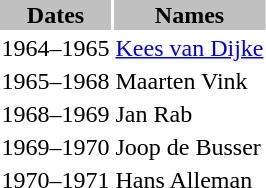<table class="toccolours">
<tr>
<th bgcolor=silver>Dates</th>
<th bgcolor=silver>Names</th>
</tr>
<tr>
<td>1964–1965</td>
<td> <a href='#'>Kees van Dijke</a></td>
</tr>
<tr>
<td>1965–1968</td>
<td> Maarten Vink</td>
</tr>
<tr>
<td>1968–1969</td>
<td> Jan Rab</td>
</tr>
<tr>
<td>1969–1970</td>
<td> Joop de Busser</td>
</tr>
<tr>
<td>1970–1971</td>
<td> Hans Alleman</td>
</tr>
</table>
